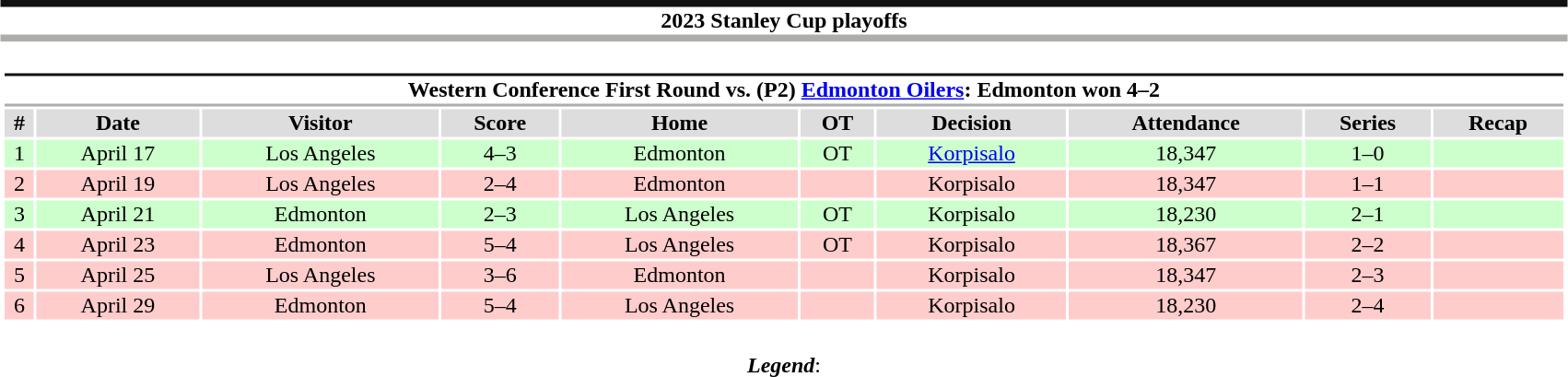<table class="toccolours" style="width:90%; clear:both; margin:1.5em auto; text-align:center;">
<tr>
<th colspan=10 style="background:#fff; border-top:#111 5px solid; border-bottom:#acaea9 5px solid;">2023 Stanley Cup playoffs</th>
</tr>
<tr>
<td colspan=10><br><table class="toccolours collapsible collapsed" style="width:100%;">
<tr>
<th colspan=10 style="background:#fff; border-top:#111 2px solid; border-bottom:#acaea9 2px solid;">Western Conference First Round vs. (P2) <a href='#'>Edmonton Oilers</a>: Edmonton won 4–2</th>
</tr>
<tr style="background:#ddd;">
<th>#</th>
<th>Date</th>
<th>Visitor</th>
<th>Score</th>
<th>Home</th>
<th>OT</th>
<th>Decision</th>
<th>Attendance</th>
<th>Series</th>
<th>Recap</th>
</tr>
<tr style="background:#cfc;">
<td>1</td>
<td>April 17</td>
<td>Los Angeles</td>
<td>4–3</td>
<td>Edmonton</td>
<td>OT</td>
<td><a href='#'>Korpisalo</a></td>
<td>18,347</td>
<td>1–0</td>
<td></td>
</tr>
<tr style="background:#fcc;">
<td>2</td>
<td>April 19</td>
<td>Los Angeles</td>
<td>2–4</td>
<td>Edmonton</td>
<td></td>
<td>Korpisalo</td>
<td>18,347</td>
<td>1–1</td>
<td></td>
</tr>
<tr style="background:#cfc;">
<td>3</td>
<td>April 21</td>
<td>Edmonton</td>
<td>2–3</td>
<td>Los Angeles</td>
<td>OT</td>
<td>Korpisalo</td>
<td>18,230</td>
<td>2–1</td>
<td></td>
</tr>
<tr style="background:#fcc;">
<td>4</td>
<td>April 23</td>
<td>Edmonton</td>
<td>5–4</td>
<td>Los Angeles</td>
<td>OT</td>
<td>Korpisalo</td>
<td>18,367</td>
<td>2–2</td>
<td></td>
</tr>
<tr style="background:#fcc;">
<td>5</td>
<td>April 25</td>
<td>Los Angeles</td>
<td>3–6</td>
<td>Edmonton</td>
<td></td>
<td>Korpisalo</td>
<td>18,347</td>
<td>2–3</td>
<td></td>
</tr>
<tr style="background:#fcc;">
<td>6</td>
<td>April 29</td>
<td>Edmonton</td>
<td>5–4</td>
<td>Los Angeles</td>
<td></td>
<td>Korpisalo</td>
<td>18,230</td>
<td>2–4</td>
<td></td>
</tr>
</table>
</td>
</tr>
<tr>
<td colspan="10" style="text-align:center;"><br><strong><em>Legend</em></strong>:

</td>
</tr>
</table>
